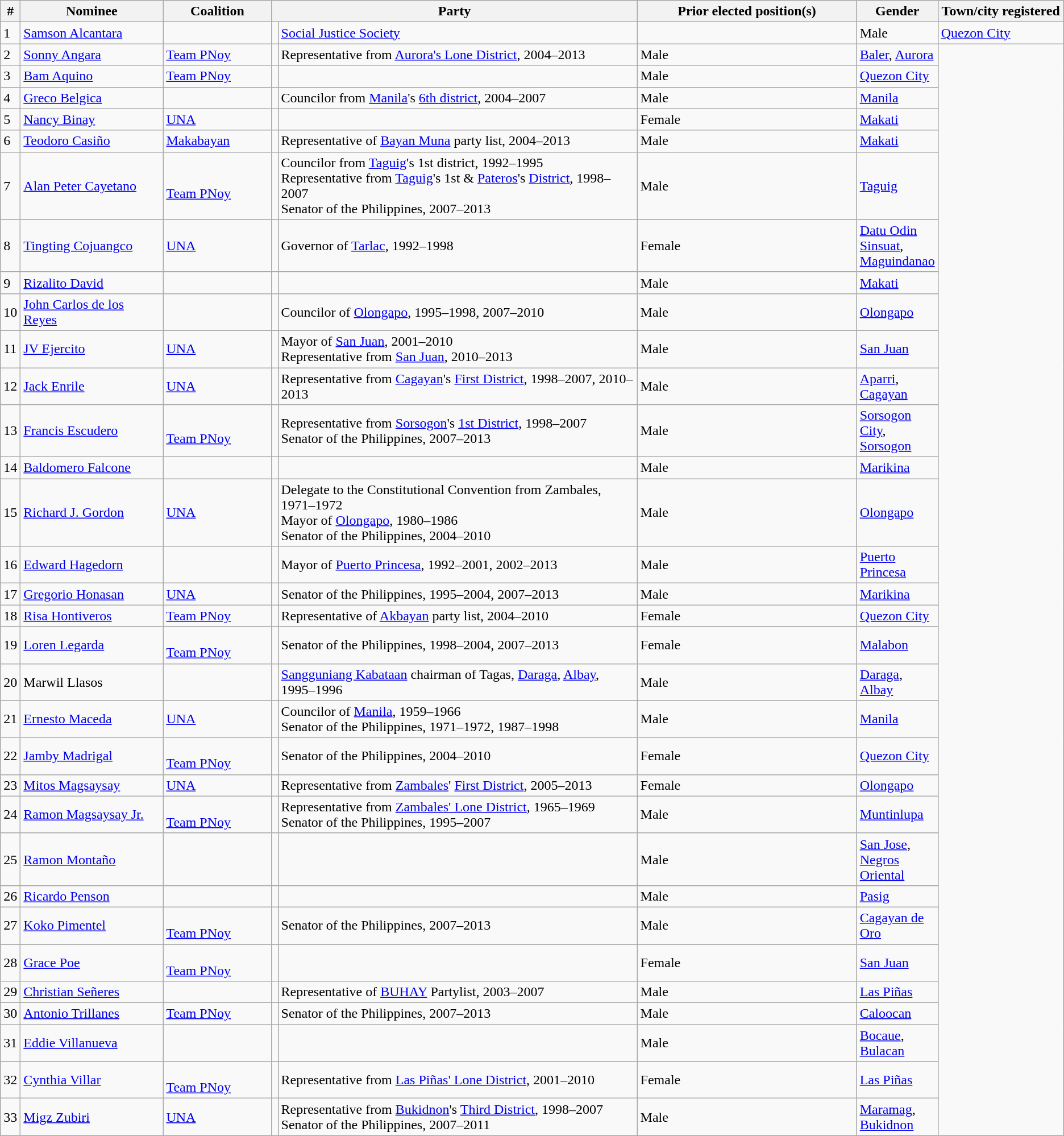<table class="wikitable sortable">
<tr>
<th width=15px>#</th>
<th width=160px>Nominee</th>
<th width=120px>Coalition</th>
<th width=120px colspan=2>Party</th>
<th width=250px>Prior elected position(s)</th>
<th width=60px>Gender</th>
<th width=140px>Town/city registered</th>
</tr>
<tr>
<td>1</td>
<td><a href='#'>Samson Alcantara</a></td>
<td></td>
<td></td>
<td><a href='#'>Social Justice Society</a></td>
<td></td>
<td>Male</td>
<td><a href='#'>Quezon City</a></td>
</tr>
<tr>
<td>2</td>
<td><a href='#'>Sonny Angara</a></td>
<td><a href='#'>Team PNoy</a></td>
<td></td>
<td>Representative from <a href='#'>Aurora's Lone District</a>, 2004–2013</td>
<td>Male</td>
<td><a href='#'>Baler</a>, <a href='#'>Aurora</a></td>
</tr>
<tr>
<td>3</td>
<td><a href='#'>Bam Aquino</a></td>
<td><a href='#'>Team PNoy</a></td>
<td></td>
<td></td>
<td>Male</td>
<td><a href='#'>Quezon City</a></td>
</tr>
<tr>
<td>4</td>
<td><a href='#'>Greco Belgica</a></td>
<td></td>
<td></td>
<td>Councilor from <a href='#'>Manila</a>'s <a href='#'>6th district</a>, 2004–2007</td>
<td>Male</td>
<td><a href='#'>Manila</a></td>
</tr>
<tr>
<td>5</td>
<td><a href='#'>Nancy Binay</a></td>
<td><a href='#'>UNA</a></td>
<td></td>
<td></td>
<td>Female</td>
<td><a href='#'>Makati</a></td>
</tr>
<tr>
<td>6</td>
<td><a href='#'>Teodoro Casiño</a></td>
<td><a href='#'>Makabayan</a></td>
<td></td>
<td>Representative of <a href='#'>Bayan Muna</a> party list, 2004–2013</td>
<td>Male</td>
<td><a href='#'>Makati</a></td>
</tr>
<tr>
<td>7</td>
<td><a href='#'>Alan Peter Cayetano</a></td>
<td><br><a href='#'>Team PNoy</a></td>
<td></td>
<td>Councilor from <a href='#'>Taguig</a>'s 1st district, 1992–1995<br>Representative from <a href='#'>Taguig</a>'s 1st & <a href='#'>Pateros</a>'s <a href='#'>District</a>, 1998–2007<br>Senator of the Philippines, 2007–2013</td>
<td>Male</td>
<td><a href='#'>Taguig</a></td>
</tr>
<tr>
<td>8</td>
<td><a href='#'>Tingting Cojuangco</a></td>
<td><a href='#'>UNA</a></td>
<td></td>
<td>Governor of <a href='#'>Tarlac</a>, 1992–1998</td>
<td>Female</td>
<td><a href='#'>Datu Odin Sinsuat</a>, <a href='#'>Maguindanao</a></td>
</tr>
<tr>
<td>9</td>
<td><a href='#'>Rizalito David</a></td>
<td></td>
<td></td>
<td></td>
<td>Male</td>
<td><a href='#'>Makati</a></td>
</tr>
<tr>
<td>10</td>
<td><a href='#'>John Carlos de los Reyes</a></td>
<td></td>
<td></td>
<td>Councilor of <a href='#'>Olongapo</a>, 1995–1998, 2007–2010</td>
<td>Male</td>
<td><a href='#'>Olongapo</a></td>
</tr>
<tr>
<td>11</td>
<td><a href='#'>JV Ejercito</a></td>
<td><a href='#'>UNA</a></td>
<td></td>
<td>Mayor of <a href='#'>San Juan</a>, 2001–2010 <br> Representative from <a href='#'>San Juan</a>, 2010–2013</td>
<td>Male</td>
<td><a href='#'>San Juan</a></td>
</tr>
<tr>
<td>12</td>
<td><a href='#'>Jack Enrile</a></td>
<td><a href='#'>UNA</a></td>
<td></td>
<td>Representative from <a href='#'>Cagayan</a>'s <a href='#'>First District</a>, 1998–2007, 2010–2013</td>
<td>Male</td>
<td><a href='#'>Aparri</a>, <a href='#'>Cagayan</a></td>
</tr>
<tr>
<td>13</td>
<td><a href='#'>Francis Escudero</a></td>
<td><br><a href='#'>Team PNoy</a></td>
<td></td>
<td>Representative from <a href='#'>Sorsogon</a>'s <a href='#'>1st District</a>, 1998–2007<br>Senator of the Philippines, 2007–2013</td>
<td>Male</td>
<td><a href='#'>Sorsogon City</a>, <a href='#'>Sorsogon</a></td>
</tr>
<tr>
<td>14</td>
<td><a href='#'>Baldomero Falcone</a></td>
<td></td>
<td></td>
<td></td>
<td>Male</td>
<td><a href='#'>Marikina</a></td>
</tr>
<tr>
<td>15</td>
<td><a href='#'>Richard J. Gordon</a></td>
<td><a href='#'>UNA</a></td>
<td></td>
<td>Delegate to the Constitutional Convention from Zambales, 1971–1972<br>Mayor of <a href='#'>Olongapo</a>, 1980–1986<br>Senator of the Philippines, 2004–2010</td>
<td>Male</td>
<td><a href='#'>Olongapo</a></td>
</tr>
<tr>
<td>16</td>
<td><a href='#'>Edward Hagedorn</a></td>
<td></td>
<td></td>
<td>Mayor of <a href='#'>Puerto Princesa</a>, 1992–2001, 2002–2013</td>
<td>Male</td>
<td><a href='#'>Puerto Princesa</a></td>
</tr>
<tr>
<td>17</td>
<td><a href='#'>Gregorio Honasan</a></td>
<td><a href='#'>UNA</a></td>
<td></td>
<td>Senator of the Philippines, 1995–2004, 2007–2013</td>
<td>Male</td>
<td><a href='#'>Marikina</a></td>
</tr>
<tr>
<td>18</td>
<td><a href='#'>Risa Hontiveros</a></td>
<td><a href='#'>Team PNoy</a></td>
<td></td>
<td>Representative of <a href='#'>Akbayan</a> party list, 2004–2010</td>
<td>Female</td>
<td><a href='#'>Quezon City</a></td>
</tr>
<tr>
<td>19</td>
<td><a href='#'>Loren Legarda</a></td>
<td><br><a href='#'>Team PNoy</a></td>
<td></td>
<td>Senator of the Philippines, 1998–2004, 2007–2013</td>
<td>Female</td>
<td><a href='#'>Malabon</a></td>
</tr>
<tr>
<td>20</td>
<td>Marwil Llasos</td>
<td></td>
<td></td>
<td><a href='#'>Sangguniang Kabataan</a> chairman of Tagas, <a href='#'>Daraga</a>, <a href='#'>Albay</a>, 1995–1996</td>
<td>Male</td>
<td><a href='#'>Daraga</a>, <a href='#'>Albay</a></td>
</tr>
<tr>
<td>21</td>
<td><a href='#'>Ernesto Maceda</a></td>
<td><a href='#'>UNA</a></td>
<td></td>
<td>Councilor of <a href='#'>Manila</a>, 1959–1966<br>Senator of the Philippines, 1971–1972, 1987–1998</td>
<td>Male</td>
<td><a href='#'>Manila</a></td>
</tr>
<tr>
<td>22</td>
<td><a href='#'>Jamby Madrigal</a></td>
<td><br><a href='#'>Team PNoy</a></td>
<td></td>
<td>Senator of the Philippines, 2004–2010</td>
<td>Female</td>
<td><a href='#'>Quezon City</a></td>
</tr>
<tr>
<td>23</td>
<td><a href='#'>Mitos Magsaysay</a></td>
<td><a href='#'>UNA</a></td>
<td></td>
<td>Representative from <a href='#'>Zambales</a>' <a href='#'>First District</a>, 2005–2013</td>
<td>Female</td>
<td><a href='#'>Olongapo</a></td>
</tr>
<tr>
<td>24</td>
<td><a href='#'>Ramon Magsaysay Jr.</a></td>
<td><br><a href='#'>Team PNoy</a></td>
<td></td>
<td>Representative from <a href='#'>Zambales' Lone District</a>, 1965–1969<br>Senator of the Philippines, 1995–2007</td>
<td>Male</td>
<td><a href='#'>Muntinlupa</a></td>
</tr>
<tr>
<td>25</td>
<td><a href='#'>Ramon Montaño</a></td>
<td></td>
<td></td>
<td></td>
<td>Male</td>
<td><a href='#'>San Jose</a>, <a href='#'>Negros Oriental</a></td>
</tr>
<tr>
<td>26</td>
<td><a href='#'>Ricardo Penson</a></td>
<td></td>
<td></td>
<td></td>
<td>Male</td>
<td><a href='#'>Pasig</a></td>
</tr>
<tr>
<td>27</td>
<td><a href='#'>Koko Pimentel</a></td>
<td><br><a href='#'>Team PNoy</a></td>
<td></td>
<td>Senator of the Philippines, 2007–2013</td>
<td>Male</td>
<td><a href='#'>Cagayan de Oro</a></td>
</tr>
<tr>
<td>28</td>
<td><a href='#'>Grace Poe</a></td>
<td><br><a href='#'>Team PNoy</a></td>
<td></td>
<td></td>
<td>Female</td>
<td><a href='#'>San Juan</a></td>
</tr>
<tr>
<td>29</td>
<td><a href='#'>Christian Señeres</a></td>
<td></td>
<td></td>
<td>Representative of <a href='#'>BUHAY</a> Partylist, 2003–2007</td>
<td>Male</td>
<td><a href='#'>Las Piñas</a></td>
</tr>
<tr>
<td>30</td>
<td><a href='#'>Antonio Trillanes</a></td>
<td><a href='#'>Team PNoy</a></td>
<td></td>
<td>Senator of the Philippines, 2007–2013</td>
<td>Male</td>
<td><a href='#'>Caloocan</a></td>
</tr>
<tr>
<td>31</td>
<td><a href='#'>Eddie Villanueva</a></td>
<td></td>
<td></td>
<td></td>
<td>Male</td>
<td><a href='#'>Bocaue</a>, <a href='#'>Bulacan</a></td>
</tr>
<tr>
<td>32</td>
<td><a href='#'>Cynthia Villar</a></td>
<td><br><a href='#'>Team PNoy</a></td>
<td></td>
<td>Representative from <a href='#'>Las Piñas' Lone District</a>, 2001–2010</td>
<td>Female</td>
<td><a href='#'>Las Piñas</a></td>
</tr>
<tr>
<td>33</td>
<td><a href='#'>Migz Zubiri</a></td>
<td><a href='#'>UNA</a></td>
<td></td>
<td>Representative from <a href='#'>Bukidnon</a>'s <a href='#'>Third District</a>, 1998–2007 <br> Senator of the Philippines, 2007–2011</td>
<td>Male</td>
<td><a href='#'>Maramag</a>, <a href='#'>Bukidnon</a></td>
</tr>
</table>
